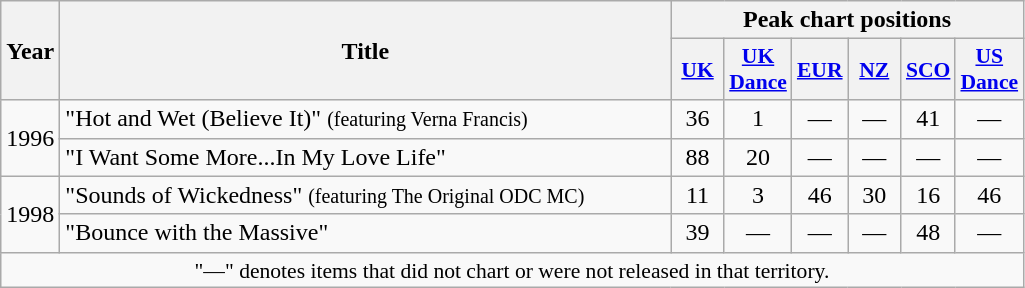<table class="wikitable" style="text-align:center;">
<tr>
<th rowspan="2" style="width:2em;">Year</th>
<th rowspan="2" style="width:25em;">Title</th>
<th colspan="6">Peak chart positions</th>
</tr>
<tr>
<th style="width:2em;font-size:90%;"><a href='#'>UK</a><br></th>
<th style="width:2em;font-size:90%;"><a href='#'>UK<br>Dance</a><br></th>
<th style="width:2em;font-size:90%;"><a href='#'>EUR</a><br></th>
<th style="width:2em;font-size:90%;"><a href='#'>NZ</a><br></th>
<th style="width:2em;font-size:90%;"><a href='#'>SCO</a><br></th>
<th style="width:2em;font-size:90%;"><a href='#'>US<br>Dance</a><br></th>
</tr>
<tr>
<td rowspan="2">1996</td>
<td style="text-align:left;">"Hot and Wet (Believe It)" <small>(featuring Verna Francis)</small></td>
<td>36</td>
<td>1</td>
<td>—</td>
<td>—</td>
<td>41</td>
<td>—</td>
</tr>
<tr>
<td style="text-align:left;">"I Want Some More...In My Love Life"</td>
<td>88</td>
<td>20</td>
<td>—</td>
<td>—</td>
<td>—</td>
<td>—</td>
</tr>
<tr>
<td rowspan="2">1998</td>
<td style="text-align:left;">"Sounds of Wickedness" <small>(featuring The Original ODC MC)</small></td>
<td>11</td>
<td>3</td>
<td>46</td>
<td>30</td>
<td>16</td>
<td>46</td>
</tr>
<tr>
<td style="text-align:left;">"Bounce with the Massive"</td>
<td>39</td>
<td>—</td>
<td>—</td>
<td>—</td>
<td>48</td>
<td>—</td>
</tr>
<tr>
<td colspan="15" style="font-size:90%">"—" denotes items that did not chart or were not released in that territory.</td>
</tr>
</table>
